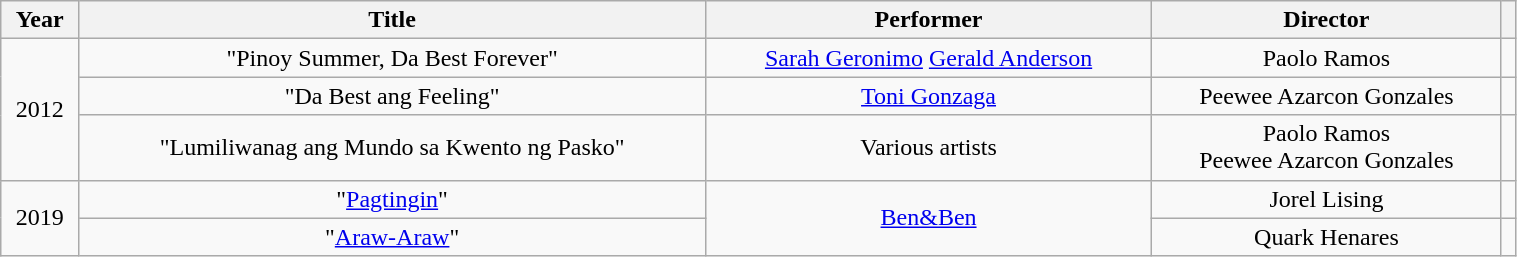<table class="wikitable" style="text-align:center" width=80%>
<tr>
<th>Year</th>
<th>Title</th>
<th>Performer</th>
<th>Director</th>
<th></th>
</tr>
<tr>
<td rowspan="3">2012</td>
<td>"Pinoy Summer, Da Best Forever"</td>
<td><a href='#'>Sarah Geronimo</a>  <a href='#'>Gerald Anderson</a></td>
<td>Paolo Ramos</td>
<td></td>
</tr>
<tr>
<td>"Da Best ang Feeling"</td>
<td><a href='#'>Toni Gonzaga</a></td>
<td>Peewee Azarcon Gonzales</td>
<td></td>
</tr>
<tr>
<td>"Lumiliwanag ang Mundo sa Kwento ng Pasko"</td>
<td>Various artists</td>
<td>Paolo Ramos<br>Peewee Azarcon Gonzales</td>
<td></td>
</tr>
<tr>
<td rowspan="2">2019</td>
<td>"<a href='#'>Pagtingin</a>"</td>
<td rowspan="2"><a href='#'>Ben&Ben</a></td>
<td>Jorel Lising</td>
<td></td>
</tr>
<tr>
<td>"<a href='#'>Araw-Araw</a>"</td>
<td>Quark Henares</td>
<td></td>
</tr>
</table>
